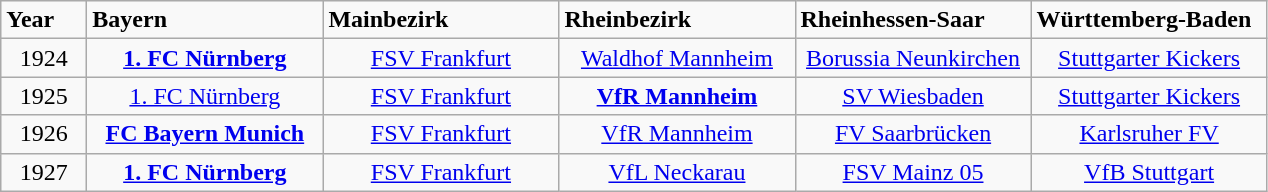<table class="wikitable">
<tr>
<td width="50"><strong>Year</strong></td>
<td width="150"><strong>Bayern</strong></td>
<td width="150"><strong>Mainbezirk</strong></td>
<td width="150"><strong>Rheinbezirk</strong></td>
<td width="150"><strong>Rheinhessen-Saar </strong></td>
<td width="150"><strong>Württemberg-Baden</strong></td>
</tr>
<tr align="center">
<td>1924</td>
<td><strong><a href='#'>1. FC Nürnberg</a></strong></td>
<td><a href='#'>FSV Frankfurt</a></td>
<td><a href='#'>Waldhof Mannheim</a></td>
<td><a href='#'>Borussia Neunkirchen</a></td>
<td><a href='#'>Stuttgarter Kickers</a></td>
</tr>
<tr align="center">
<td>1925</td>
<td><a href='#'>1. FC Nürnberg</a></td>
<td><a href='#'>FSV Frankfurt</a></td>
<td><strong><a href='#'>VfR Mannheim</a></strong></td>
<td><a href='#'>SV Wiesbaden</a></td>
<td><a href='#'>Stuttgarter Kickers</a></td>
</tr>
<tr align="center">
<td>1926</td>
<td><strong><a href='#'>FC Bayern Munich</a></strong></td>
<td><a href='#'>FSV Frankfurt</a></td>
<td><a href='#'>VfR Mannheim</a></td>
<td><a href='#'>FV Saarbrücken</a></td>
<td><a href='#'>Karlsruher FV</a></td>
</tr>
<tr align="center">
<td>1927</td>
<td><strong><a href='#'>1. FC Nürnberg</a></strong></td>
<td><a href='#'>FSV Frankfurt</a></td>
<td><a href='#'>VfL Neckarau</a></td>
<td><a href='#'>FSV Mainz 05</a></td>
<td><a href='#'>VfB Stuttgart</a></td>
</tr>
</table>
